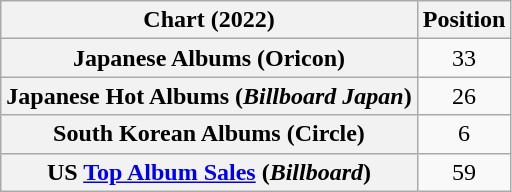<table class="wikitable sortable plainrowheaders" style="text-align:center">
<tr>
<th scope="col">Chart (2022)</th>
<th scope="col">Position</th>
</tr>
<tr>
<th scope="row">Japanese Albums (Oricon)</th>
<td>33</td>
</tr>
<tr>
<th scope="row">Japanese Hot Albums (<em>Billboard Japan</em>)</th>
<td>26</td>
</tr>
<tr>
<th scope="row">South Korean Albums (Circle)</th>
<td>6</td>
</tr>
<tr>
<th scope="row">US <a href='#'>Top Album Sales</a> (<em>Billboard</em>)</th>
<td>59</td>
</tr>
</table>
